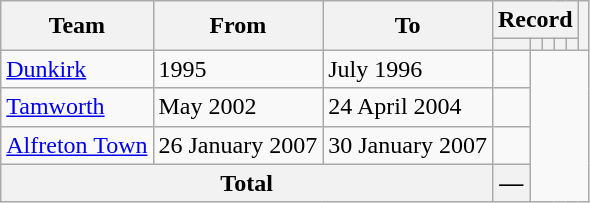<table class=wikitable style="text-align: center">
<tr>
<th rowspan=2>Team</th>
<th rowspan=2>From</th>
<th rowspan=2>To</th>
<th colspan=5>Record</th>
<th rowspan=2></th>
</tr>
<tr>
<th></th>
<th></th>
<th></th>
<th></th>
<th></th>
</tr>
<tr>
<td align=left><a href='#'>Dunkirk</a></td>
<td align=left>1995</td>
<td align=left>July 1996<br></td>
<td></td>
</tr>
<tr>
<td align=left><a href='#'>Tamworth</a></td>
<td align=left>May 2002</td>
<td align=left>24 April 2004<br></td>
<td></td>
</tr>
<tr>
<td align=left><a href='#'>Alfreton Town</a></td>
<td align=left>26 January 2007</td>
<td align=left>30 January 2007<br></td>
<td></td>
</tr>
<tr>
<th colspan=3>Total<br></th>
<th>—</th>
</tr>
</table>
